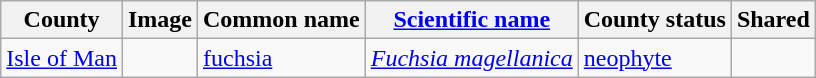<table class="wikitable">
<tr>
<th>County</th>
<th>Image</th>
<th>Common name</th>
<th><a href='#'>Scientific name</a></th>
<th>County status</th>
<th>Shared</th>
</tr>
<tr>
<td><a href='#'>Isle of Man</a></td>
<td></td>
<td><a href='#'>fuchsia</a></td>
<td><em><a href='#'>Fuchsia magellanica</a></em></td>
<td><a href='#'>neophyte</a></td>
<td></td>
</tr>
</table>
